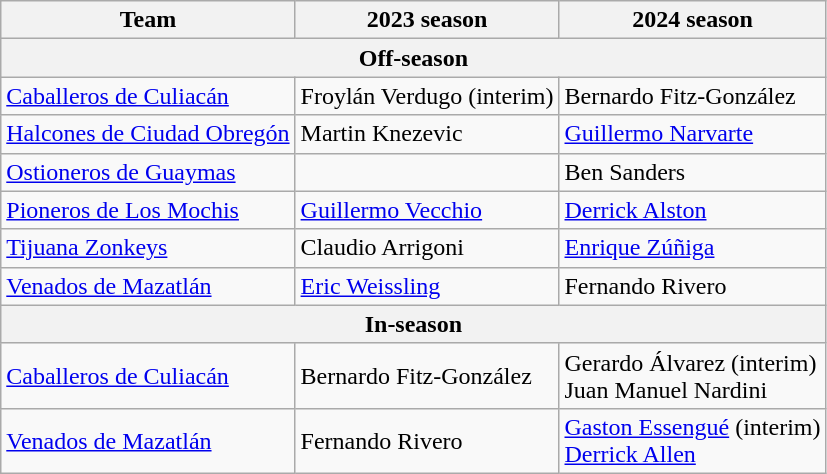<table class="wikitable">
<tr>
<th>Team</th>
<th>2023 season</th>
<th>2024 season</th>
</tr>
<tr>
<th colspan="3">Off-season</th>
</tr>
<tr>
<td><a href='#'>Caballeros de Culiacán</a></td>
<td>Froylán Verdugo (interim)</td>
<td>Bernardo Fitz-González</td>
</tr>
<tr>
<td><a href='#'>Halcones de Ciudad Obregón</a></td>
<td>Martin Knezevic</td>
<td><a href='#'>Guillermo Narvarte</a></td>
</tr>
<tr>
<td><a href='#'>Ostioneros de Guaymas</a></td>
<td></td>
<td>Ben Sanders</td>
</tr>
<tr>
<td><a href='#'>Pioneros de Los Mochis</a></td>
<td><a href='#'>Guillermo Vecchio</a></td>
<td><a href='#'>Derrick Alston</a></td>
</tr>
<tr>
<td><a href='#'>Tijuana Zonkeys</a></td>
<td>Claudio Arrigoni</td>
<td><a href='#'>Enrique Zúñiga</a></td>
</tr>
<tr>
<td><a href='#'>Venados de Mazatlán</a></td>
<td><a href='#'>Eric Weissling</a></td>
<td>Fernando Rivero</td>
</tr>
<tr>
<th colspan="3">In-season</th>
</tr>
<tr>
<td><a href='#'>Caballeros de Culiacán</a></td>
<td>Bernardo Fitz-González</td>
<td>Gerardo Álvarez (interim) <br> Juan Manuel Nardini</td>
</tr>
<tr>
<td><a href='#'>Venados de Mazatlán</a></td>
<td>Fernando Rivero</td>
<td><a href='#'>Gaston Essengué</a> (interim) <br> <a href='#'>Derrick Allen</a></td>
</tr>
</table>
